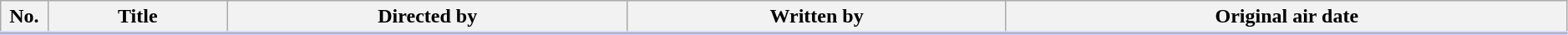<table class="wikitable" style="width:99%;">
<tr style="border-bottom:3px solid #CCF;">
<th style="width:3%;">No.</th>
<th>Title</th>
<th>Directed by</th>
<th>Written by</th>
<th>Original air date</th>
</tr>
<tr>
</tr>
</table>
